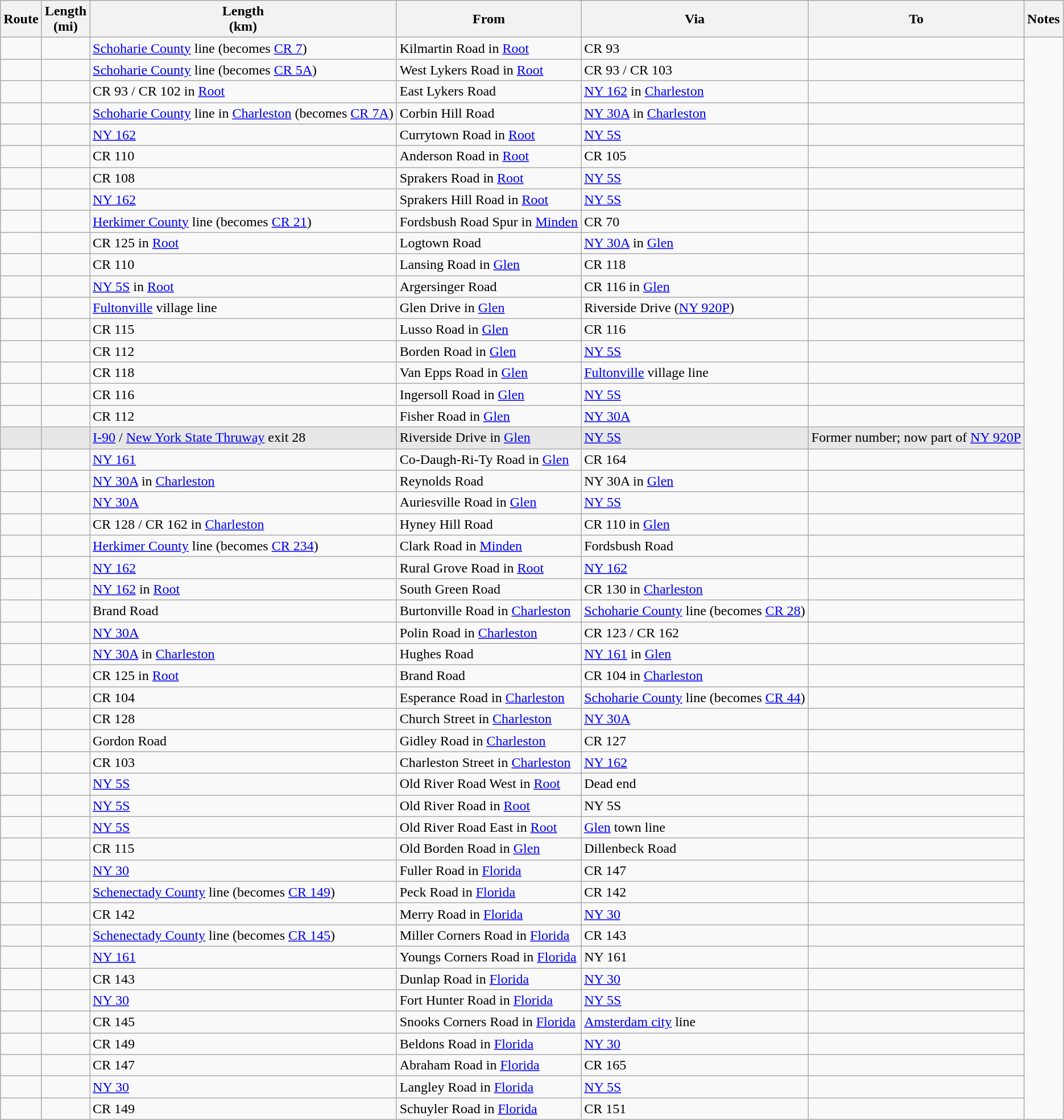<table class="wikitable sortable">
<tr>
<th>Route</th>
<th>Length<br>(mi)</th>
<th>Length<br>(km)</th>
<th class="unsortable">From</th>
<th class="unsortable">Via</th>
<th class="unsortable">To</th>
<th class="unsortable">Notes</th>
</tr>
<tr>
<td id="101"></td>
<td></td>
<td><a href='#'>Schoharie County</a> line (becomes <a href='#'>CR 7</a>)</td>
<td>Kilmartin Road in <a href='#'>Root</a></td>
<td>CR 93</td>
<td></td>
</tr>
<tr>
<td id="102"></td>
<td></td>
<td><a href='#'>Schoharie County</a> line (becomes <a href='#'>CR 5A</a>)</td>
<td>West Lykers Road in <a href='#'>Root</a></td>
<td>CR 93 / CR 103</td>
<td></td>
</tr>
<tr>
<td id="103"></td>
<td></td>
<td>CR 93 / CR 102 in <a href='#'>Root</a></td>
<td>East Lykers Road</td>
<td><a href='#'>NY&nbsp;162</a> in <a href='#'>Charleston</a></td>
<td></td>
</tr>
<tr>
<td id="104"></td>
<td></td>
<td><a href='#'>Schoharie County</a> line in <a href='#'>Charleston</a> (becomes <a href='#'>CR 7A</a>)</td>
<td>Corbin Hill Road</td>
<td><a href='#'>NY&nbsp;30A</a> in <a href='#'>Charleston</a></td>
<td></td>
</tr>
<tr>
<td id="105"></td>
<td></td>
<td><a href='#'>NY&nbsp;162</a></td>
<td>Currytown Road in <a href='#'>Root</a></td>
<td><a href='#'>NY&nbsp;5S</a></td>
<td></td>
</tr>
<tr>
<td id="106"></td>
<td></td>
<td>CR 110</td>
<td>Anderson Road in <a href='#'>Root</a></td>
<td>CR 105</td>
<td></td>
</tr>
<tr>
<td id="107"></td>
<td></td>
<td>CR 108</td>
<td>Sprakers Road in <a href='#'>Root</a></td>
<td><a href='#'>NY&nbsp;5S</a></td>
<td></td>
</tr>
<tr>
<td id="108"></td>
<td></td>
<td><a href='#'>NY&nbsp;162</a></td>
<td>Sprakers Hill Road in <a href='#'>Root</a></td>
<td><a href='#'>NY&nbsp;5S</a></td>
<td></td>
</tr>
<tr>
<td id="109"></td>
<td></td>
<td><a href='#'>Herkimer County</a> line (becomes <a href='#'>CR 21</a>)</td>
<td>Fordsbush Road Spur in <a href='#'>Minden</a></td>
<td>CR 70</td>
<td></td>
</tr>
<tr>
<td id="110"></td>
<td></td>
<td>CR 125 in <a href='#'>Root</a></td>
<td>Logtown Road</td>
<td><a href='#'>NY&nbsp;30A</a> in <a href='#'>Glen</a></td>
<td></td>
</tr>
<tr>
<td id="111"></td>
<td></td>
<td>CR 110</td>
<td>Lansing Road in <a href='#'>Glen</a></td>
<td>CR 118</td>
<td></td>
</tr>
<tr>
<td id="112"></td>
<td></td>
<td><a href='#'>NY&nbsp;5S</a> in <a href='#'>Root</a></td>
<td>Argersinger Road</td>
<td>CR 116 in <a href='#'>Glen</a></td>
<td></td>
</tr>
<tr>
<td id="113"></td>
<td></td>
<td><a href='#'>Fultonville</a> village line</td>
<td>Glen Drive in <a href='#'>Glen</a></td>
<td>Riverside Drive (<a href='#'>NY&nbsp;920P</a>)</td>
<td></td>
</tr>
<tr>
<td id="114"></td>
<td></td>
<td>CR 115</td>
<td>Lusso Road in <a href='#'>Glen</a></td>
<td>CR 116</td>
<td></td>
</tr>
<tr>
<td id="115"></td>
<td></td>
<td>CR 112</td>
<td>Borden Road in <a href='#'>Glen</a></td>
<td><a href='#'>NY&nbsp;5S</a></td>
<td></td>
</tr>
<tr>
<td id="116"></td>
<td></td>
<td>CR 118</td>
<td>Van Epps Road in <a href='#'>Glen</a></td>
<td><a href='#'>Fultonville</a> village line</td>
<td></td>
</tr>
<tr>
<td id="117"></td>
<td></td>
<td>CR 116</td>
<td>Ingersoll Road in <a href='#'>Glen</a></td>
<td><a href='#'>NY&nbsp;5S</a></td>
<td></td>
</tr>
<tr>
<td id="118"></td>
<td></td>
<td>CR 112</td>
<td>Fisher Road in <a href='#'>Glen</a></td>
<td><a href='#'>NY&nbsp;30A</a></td>
<td></td>
</tr>
<tr style="background-color:#e7e7e7">
<td id="119"></td>
<td></td>
<td><a href='#'>I-90</a> / <a href='#'>New York State Thruway</a> exit 28</td>
<td>Riverside Drive in <a href='#'>Glen</a></td>
<td><a href='#'>NY&nbsp;5S</a></td>
<td>Former number; now part of <a href='#'>NY&nbsp;920P</a></td>
</tr>
<tr>
<td id="120"></td>
<td></td>
<td><a href='#'>NY&nbsp;161</a></td>
<td>Co-Daugh-Ri-Ty Road in <a href='#'>Glen</a></td>
<td>CR 164</td>
<td></td>
</tr>
<tr>
<td id="121"></td>
<td></td>
<td><a href='#'>NY&nbsp;30A</a> in <a href='#'>Charleston</a></td>
<td>Reynolds Road</td>
<td>NY 30A in <a href='#'>Glen</a></td>
<td></td>
</tr>
<tr>
<td id="122"></td>
<td></td>
<td><a href='#'>NY&nbsp;30A</a></td>
<td>Auriesville Road in <a href='#'>Glen</a></td>
<td><a href='#'>NY&nbsp;5S</a></td>
<td></td>
</tr>
<tr>
<td id="123"></td>
<td></td>
<td>CR 128 / CR 162 in <a href='#'>Charleston</a></td>
<td>Hyney Hill Road</td>
<td>CR 110 in <a href='#'>Glen</a></td>
<td></td>
</tr>
<tr>
<td id="124"></td>
<td></td>
<td><a href='#'>Herkimer County</a> line (becomes <a href='#'>CR 234</a>)</td>
<td>Clark Road in <a href='#'>Minden</a></td>
<td>Fordsbush Road</td>
<td></td>
</tr>
<tr>
<td id="125"></td>
<td></td>
<td><a href='#'>NY&nbsp;162</a></td>
<td>Rural Grove Road in <a href='#'>Root</a></td>
<td><a href='#'>NY&nbsp;162</a></td>
<td></td>
</tr>
<tr>
<td id="126"></td>
<td></td>
<td><a href='#'>NY&nbsp;162</a> in <a href='#'>Root</a></td>
<td>South Green Road</td>
<td>CR 130 in <a href='#'>Charleston</a></td>
<td></td>
</tr>
<tr>
<td id="127"></td>
<td></td>
<td>Brand Road</td>
<td>Burtonville Road in <a href='#'>Charleston</a></td>
<td><a href='#'>Schoharie County</a> line (becomes <a href='#'>CR 28</a>)</td>
<td></td>
</tr>
<tr>
<td id="128"></td>
<td></td>
<td><a href='#'>NY&nbsp;30A</a></td>
<td>Polin Road in <a href='#'>Charleston</a></td>
<td>CR 123 / CR 162</td>
<td></td>
</tr>
<tr>
<td id="129"></td>
<td></td>
<td><a href='#'>NY&nbsp;30A</a> in <a href='#'>Charleston</a></td>
<td>Hughes Road</td>
<td><a href='#'>NY&nbsp;161</a> in <a href='#'>Glen</a></td>
<td></td>
</tr>
<tr>
<td id="130"></td>
<td></td>
<td>CR 125 in <a href='#'>Root</a></td>
<td>Brand Road</td>
<td>CR 104 in <a href='#'>Charleston</a></td>
<td></td>
</tr>
<tr>
<td id="131"></td>
<td></td>
<td>CR 104</td>
<td>Esperance Road in <a href='#'>Charleston</a></td>
<td><a href='#'>Schoharie County</a> line (becomes <a href='#'>CR 44</a>)</td>
<td></td>
</tr>
<tr>
<td id="132"></td>
<td></td>
<td>CR 128</td>
<td>Church Street in <a href='#'>Charleston</a></td>
<td><a href='#'>NY&nbsp;30A</a></td>
<td></td>
</tr>
<tr>
<td id="133"></td>
<td></td>
<td>Gordon Road</td>
<td>Gidley Road in <a href='#'>Charleston</a></td>
<td>CR 127</td>
<td></td>
</tr>
<tr>
<td id="134"></td>
<td></td>
<td>CR 103</td>
<td>Charleston Street in <a href='#'>Charleston</a></td>
<td><a href='#'>NY&nbsp;162</a></td>
<td></td>
</tr>
<tr>
<td id="135"></td>
<td></td>
<td><a href='#'>NY&nbsp;5S</a></td>
<td>Old River Road West in <a href='#'>Root</a></td>
<td>Dead end</td>
<td></td>
</tr>
<tr>
<td id="136"></td>
<td></td>
<td><a href='#'>NY&nbsp;5S</a></td>
<td>Old River Road in <a href='#'>Root</a></td>
<td>NY 5S</td>
<td></td>
</tr>
<tr>
<td id="137"></td>
<td></td>
<td><a href='#'>NY&nbsp;5S</a></td>
<td>Old River Road East in <a href='#'>Root</a></td>
<td><a href='#'>Glen</a> town line</td>
<td></td>
</tr>
<tr>
<td id="138"></td>
<td></td>
<td>CR 115</td>
<td>Old Borden Road in <a href='#'>Glen</a></td>
<td>Dillenbeck Road</td>
<td></td>
</tr>
<tr>
<td id="139"></td>
<td></td>
<td><a href='#'>NY&nbsp;30</a></td>
<td>Fuller Road in <a href='#'>Florida</a></td>
<td>CR 147</td>
<td></td>
</tr>
<tr>
<td id="140"></td>
<td></td>
<td><a href='#'>Schenectady County</a> line (becomes <a href='#'>CR 149</a>)</td>
<td>Peck Road in <a href='#'>Florida</a></td>
<td>CR 142</td>
<td></td>
</tr>
<tr>
<td id="141"></td>
<td></td>
<td>CR 142</td>
<td>Merry Road in <a href='#'>Florida</a></td>
<td><a href='#'>NY&nbsp;30</a></td>
<td></td>
</tr>
<tr>
<td id="142"></td>
<td></td>
<td><a href='#'>Schenectady County</a> line (becomes <a href='#'>CR 145</a>)</td>
<td>Miller Corners Road in <a href='#'>Florida</a></td>
<td>CR 143</td>
<td></td>
</tr>
<tr>
<td id="143"></td>
<td></td>
<td><a href='#'>NY&nbsp;161</a></td>
<td>Youngs Corners Road in <a href='#'>Florida</a></td>
<td>NY 161</td>
<td></td>
</tr>
<tr>
<td id="144"></td>
<td></td>
<td>CR 143</td>
<td>Dunlap Road in <a href='#'>Florida</a></td>
<td><a href='#'>NY&nbsp;30</a></td>
<td></td>
</tr>
<tr>
<td id="145"></td>
<td></td>
<td><a href='#'>NY&nbsp;30</a></td>
<td>Fort Hunter Road in <a href='#'>Florida</a></td>
<td><a href='#'>NY&nbsp;5S</a></td>
<td></td>
</tr>
<tr>
<td id="146"></td>
<td></td>
<td>CR 145</td>
<td>Snooks Corners Road in <a href='#'>Florida</a></td>
<td><a href='#'>Amsterdam city</a> line</td>
<td></td>
</tr>
<tr>
<td id="147"></td>
<td></td>
<td>CR 149</td>
<td>Beldons Road in <a href='#'>Florida</a></td>
<td><a href='#'>NY&nbsp;30</a></td>
<td></td>
</tr>
<tr>
<td id="148"></td>
<td></td>
<td>CR 147</td>
<td>Abraham Road in <a href='#'>Florida</a></td>
<td>CR 165</td>
<td></td>
</tr>
<tr>
<td id="149"></td>
<td></td>
<td><a href='#'>NY&nbsp;30</a></td>
<td>Langley Road in <a href='#'>Florida</a></td>
<td><a href='#'>NY&nbsp;5S</a></td>
<td></td>
</tr>
<tr>
<td id="150"></td>
<td></td>
<td>CR 149</td>
<td>Schuyler Road in <a href='#'>Florida</a></td>
<td>CR 151</td>
<td></td>
</tr>
</table>
